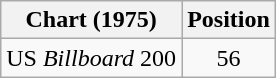<table class="wikitable">
<tr>
<th>Chart (1975)</th>
<th>Position</th>
</tr>
<tr>
<td>US <em>Billboard</em> 200</td>
<td align="center">56</td>
</tr>
</table>
